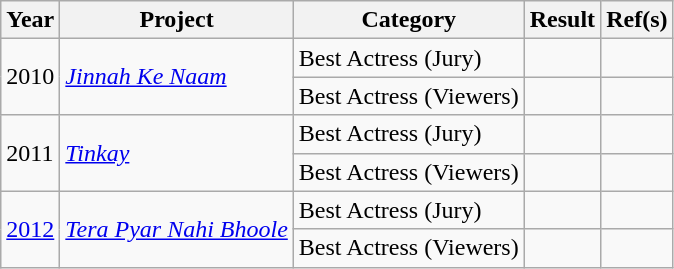<table class="wikitable style">
<tr>
<th>Year</th>
<th>Project</th>
<th>Category</th>
<th>Result</th>
<th>Ref(s)</th>
</tr>
<tr>
<td rowspan="2">2010</td>
<td rowspan="2"><em><a href='#'>Jinnah Ke Naam</a></em></td>
<td>Best Actress (Jury)</td>
<td></td>
<td></td>
</tr>
<tr>
<td>Best Actress (Viewers)</td>
<td></td>
<td></td>
</tr>
<tr>
<td rowspan="2">2011</td>
<td rowspan="2"><em><a href='#'>Tinkay</a></em></td>
<td>Best Actress (Jury)</td>
<td></td>
<td></td>
</tr>
<tr>
<td>Best Actress (Viewers)</td>
<td></td>
<td></td>
</tr>
<tr>
<td rowspan="2"><a href='#'>2012</a></td>
<td rowspan="2"><em><a href='#'>Tera Pyar Nahi Bhoole</a></em></td>
<td>Best Actress (Jury)</td>
<td></td>
<td></td>
</tr>
<tr>
<td>Best Actress (Viewers)</td>
<td></td>
<td></td>
</tr>
</table>
